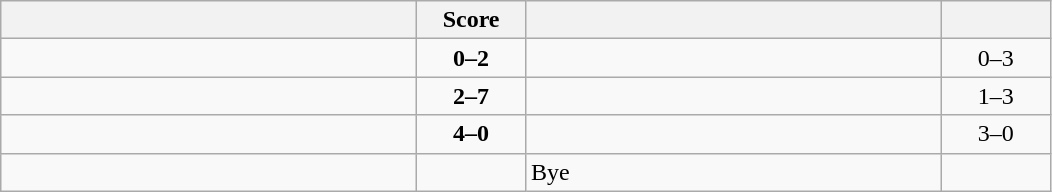<table class="wikitable" style="text-align: center; ">
<tr>
<th align="right" width="270"></th>
<th width="65">Score</th>
<th align="left" width="270"></th>
<th width="65"></th>
</tr>
<tr>
<td align="left"></td>
<td><strong>0–2</strong></td>
<td align="left"><strong></strong></td>
<td>0–3 <strong></strong></td>
</tr>
<tr>
<td align="left"></td>
<td><strong>2–7</strong></td>
<td align="left"><strong></strong></td>
<td>1–3 <strong></strong></td>
</tr>
<tr>
<td align="left"><strong></strong></td>
<td><strong>4–0</strong></td>
<td align="left"></td>
<td>3–0 <strong></strong></td>
</tr>
<tr>
<td align="left"><strong></strong></td>
<td></td>
<td align="left">Bye</td>
<td></td>
</tr>
</table>
